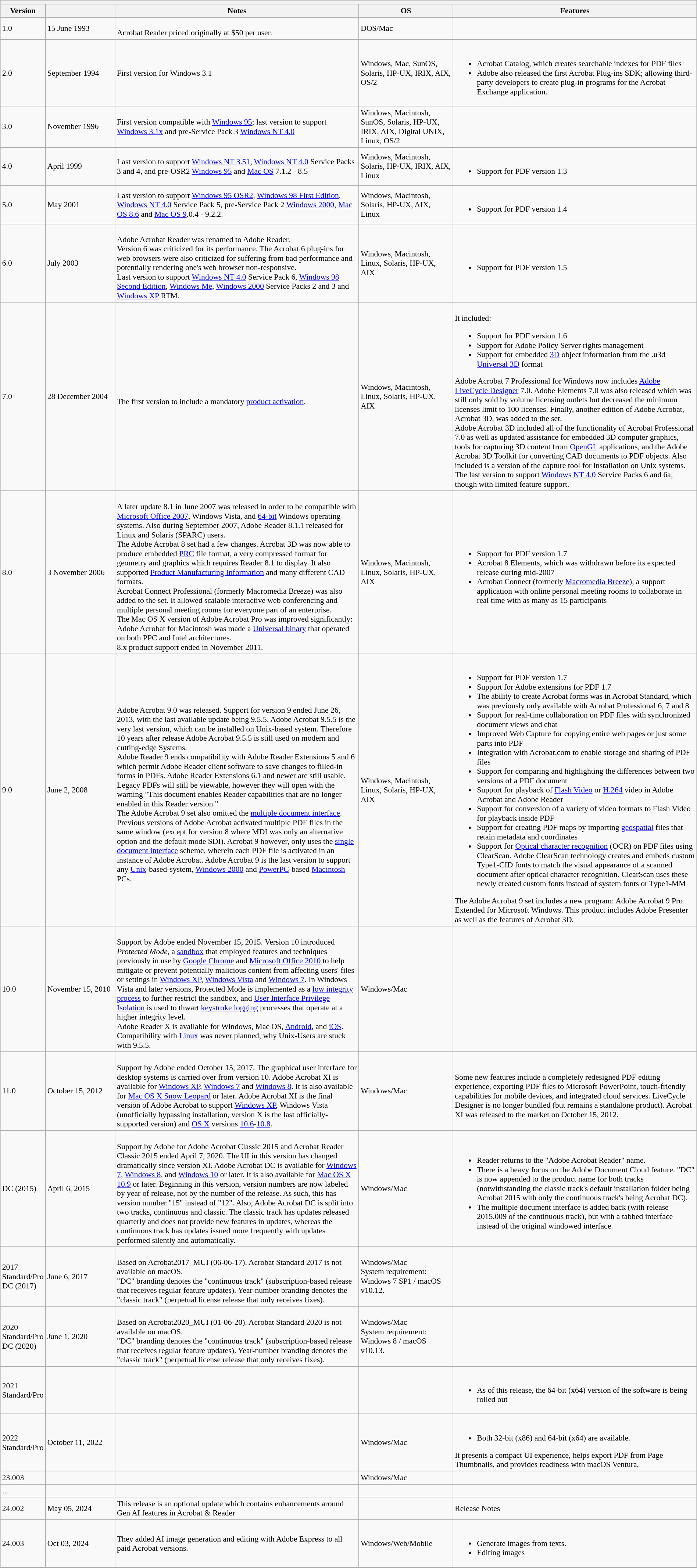<table class="wikitable collapsible" style="width:100%; font-size:90%;">
<tr>
<th colspan="5" style="text-align:center;"></th>
</tr>
<tr>
<th style="width:5%; text-align:center;">Version</th>
<th style="width:10%; text-align:center;"></th>
<th style="width:35%; text-align:center;">Notes</th>
<th>OS</th>
<th style="width:35%; text-align:center;">Features</th>
</tr>
<tr>
<td>1.0</td>
<td>15 June 1993</td>
<td><br>Acrobat Reader priced originally at $50 per user.</td>
<td>DOS/Mac</td>
<td></td>
</tr>
<tr>
<td>2.0</td>
<td>September 1994</td>
<td>First version for Windows 3.1</td>
<td>Windows, Mac, SunOS, Solaris, HP-UX, IRIX, AIX, OS/2</td>
<td><br><ul><li>Acrobat Catalog, which creates searchable indexes for PDF files</li><li>Adobe also released the first Acrobat Plug-ins SDK; allowing third-party developers to create plug-in programs for the Acrobat Exchange application.</li></ul></td>
</tr>
<tr>
<td>3.0</td>
<td>November 1996</td>
<td>First version compatible with <a href='#'>Windows 95</a>; last version to support <a href='#'>Windows 3.1x</a> and pre-Service Pack 3 <a href='#'>Windows NT 4.0</a></td>
<td>Windows, Macintosh, SunOS, Solaris, HP-UX, IRIX, AIX, Digital UNIX, Linux, OS/2</td>
<td></td>
</tr>
<tr>
<td>4.0</td>
<td>April 1999</td>
<td>Last version to support <a href='#'>Windows NT 3.51</a>, <a href='#'>Windows NT 4.0</a> Service Packs 3 and 4, and pre-OSR2 <a href='#'>Windows 95</a> and <a href='#'>Mac OS</a> 7.1.2 - 8.5</td>
<td>Windows, Macintosh, Solaris, HP-UX, IRIX, AIX, Linux</td>
<td><br><ul><li>Support for PDF version 1.3</li></ul></td>
</tr>
<tr>
<td>5.0</td>
<td>May 2001</td>
<td>Last version to support <a href='#'>Windows 95 OSR2</a>, <a href='#'>Windows 98 First Edition</a>, <a href='#'>Windows NT 4.0</a> Service Pack 5, pre-Service Pack 2 <a href='#'>Windows 2000</a>, <a href='#'>Mac OS 8.6</a> and <a href='#'>Mac OS 9</a>.0.4 - 9.2.2.</td>
<td>Windows, Macintosh, Solaris, HP-UX, AIX, Linux</td>
<td><br><ul><li>Support for PDF version 1.4</li></ul></td>
</tr>
<tr>
<td>6.0</td>
<td>July 2003</td>
<td><br>Adobe Acrobat Reader was renamed to Adobe Reader.<br>Version 6 was criticized for its performance. The Acrobat 6 plug-ins for web browsers were also criticized for suffering from bad performance and potentially rendering one's web browser non-responsive.<br>Last version to support <a href='#'>Windows NT 4.0</a> Service Pack 6, <a href='#'>Windows 98 Second Edition</a>, <a href='#'>Windows Me</a>, <a href='#'>Windows 2000</a> Service Packs 2 and 3 and <a href='#'>Windows XP</a> RTM.</td>
<td>Windows, Macintosh, Linux, Solaris, HP-UX, AIX</td>
<td><br><ul><li>Support for PDF version 1.5</li></ul></td>
</tr>
<tr>
<td>7.0</td>
<td>28 December 2004</td>
<td><br>The first version to include a mandatory <a href='#'>product activation</a>.</td>
<td>Windows, Macintosh, Linux, Solaris, HP-UX, AIX</td>
<td><br>It included:<ul><li>Support for PDF version 1.6</li><li>Support for Adobe Policy Server rights management</li><li>Support for embedded <a href='#'>3D</a> object information from the .u3d <a href='#'>Universal 3D</a> format</li></ul>Adobe Acrobat 7 Professional for Windows now includes <a href='#'>Adobe LiveCycle Designer</a> 7.0. Adobe Elements 7.0 was also released which was still only sold by volume licensing outlets but decreased the minimum licenses limit to 100 licenses. Finally, another edition of Adobe Acrobat, Acrobat 3D, was added to the set.<br>Adobe Acrobat 3D included all of the functionality of Acrobat Professional 7.0 as well as updated assistance for embedded 3D computer graphics, tools for capturing 3D content from <a href='#'>OpenGL</a> applications, and the Adobe Acrobat 3D Toolkit for converting CAD documents to PDF objects. Also included is a version of the capture tool for installation on Unix systems.<br>The last version to support <a href='#'>Windows NT 4.0</a> Service Packs 6 and 6a, though with limited feature support.</td>
</tr>
<tr>
<td>8.0</td>
<td>3 November 2006</td>
<td><br>A later update 8.1 in June 2007 was released in order to be compatible with <a href='#'>Microsoft Office 2007</a>, Windows Vista, and <a href='#'>64-bit</a> Windows operating systems. Also during September 2007, Adobe Reader 8.1.1 released for Linux and Solaris (SPARC) users.<br>The Adobe Acrobat 8 set had a few changes. Acrobat 3D was now able to produce embedded <a href='#'>PRC</a> file format, a very compressed format for geometry and graphics which requires Reader 8.1 to display. It also supported <a href='#'>Product Manufacturing Information</a> and many different CAD formats.<br>Acrobat Connect Professional (formerly Macromedia Breeze) was also added to the set. It allowed scalable interactive web conferencing and multiple personal meeting rooms for everyone part of an enterprise.<br>The Mac OS X version of Adobe Acrobat Pro was improved significantly: Adobe Acrobat for Macintosh was made a <a href='#'>Universal binary</a> that operated on both PPC and Intel architectures.<br>8.x product support ended in November 2011.</td>
<td>Windows, Macintosh, Linux, Solaris, HP-UX, AIX</td>
<td><br><ul><li>Support for PDF version 1.7</li><li>Acrobat 8 Elements, which was withdrawn before its expected release during mid-2007</li><li>Acrobat Connect (formerly <a href='#'>Macromedia Breeze</a>), a support application with online personal meeting rooms to collaborate in real time with as many as 15 participants</li></ul></td>
</tr>
<tr>
<td>9.0</td>
<td>June 2, 2008</td>
<td><br>Adobe Acrobat 9.0 was released. Support for version 9 ended June 26, 2013, with the last available update being 9.5.5. Adobe Acrobat 9.5.5 is the very last version, which can be installed on Unix-based system. Therefore 10 years after release Adobe Acrobat 9.5.5 is still used on modern and cutting-edge Systems.<br>Adobe Reader 9 ends compatibility with Adobe Reader Extensions 5 and 6 which permit Adobe Reader client software to save changes to filled-in forms in PDFs. Adobe Reader Extensions 6.1 and newer are still usable. Legacy PDFs will still be viewable, however they will open with the warning "This document enables Reader capabilities that are no longer enabled in this Reader version."<br>The Adobe Acrobat 9 set also omitted the <a href='#'>multiple document interface</a>. Previous versions of Adobe Acrobat activated multiple PDF files in the same window (except for version 8 where MDI was only an alternative option and the default mode SDI). Acrobat 9 however, only uses the <a href='#'>single document interface</a> scheme, wherein each PDF file is activated in an instance of Adobe Acrobat.
Adobe Acrobat 9 is the last version to support any <a href='#'>Unix</a>-based-system, <a href='#'>Windows 2000</a> and <a href='#'>PowerPC</a>-based <a href='#'>Macintosh</a> PCs.</td>
<td>Windows, Macintosh, Linux, Solaris, HP-UX, AIX</td>
<td><br><ul><li>Support for PDF version 1.7</li><li>Support for Adobe extensions for PDF 1.7</li><li>The ability to create Acrobat forms was in Acrobat Standard, which was previously only available with Acrobat Professional 6, 7 and 8</li><li>Support for real-time collaboration on PDF files with synchronized document views and chat</li><li>Improved Web Capture for copying entire web pages or just some parts into PDF</li><li>Integration with Acrobat.com to enable storage and sharing of PDF files</li><li>Support for comparing and highlighting the differences between two versions of a PDF document</li><li>Support for playback of <a href='#'>Flash Video</a> or <a href='#'>H.264</a> video in Adobe Acrobat and Adobe Reader</li><li>Support for conversion of a variety of video formats to Flash Video for playback inside PDF</li><li>Support for creating PDF maps by importing <a href='#'>geospatial</a> files that retain metadata and coordinates</li><li>Support for <a href='#'>Optical character recognition</a> (OCR) on PDF files using ClearScan. Adobe ClearScan technology creates and embeds custom Type1-CID fonts to match the visual appearance of a scanned document after optical character recognition. ClearScan uses these newly created custom fonts instead of system fonts or Type1-MM</li></ul>The Adobe Acrobat 9 set includes a new program: Adobe Acrobat 9 Pro Extended for Microsoft Windows. This product includes Adobe Presenter as well as the features of Acrobat 3D.</td>
</tr>
<tr>
<td>10.0</td>
<td>November 15, 2010</td>
<td><br>Support by Adobe ended November 15, 2015. Version 10 introduced <em>Protected Mode</em>, a <a href='#'>sandbox</a> that employed features and techniques previously in use by <a href='#'>Google Chrome</a> and <a href='#'>Microsoft Office 2010</a> to help mitigate or prevent potentially malicious content from affecting users' files or settings in <a href='#'>Windows XP</a>, <a href='#'>Windows Vista</a> and <a href='#'>Windows 7</a>. In Windows Vista and later versions, Protected Mode is implemented as a <a href='#'>low integrity process</a> to further restrict the sandbox, and <a href='#'>User Interface Privilege Isolation</a> is used to thwart <a href='#'>keystroke logging</a> processes that operate at a higher integrity level.<br>Adobe Reader X is available for Windows, Mac OS, <a href='#'>Android</a>, and <a href='#'>iOS</a>.
Compatibility with <a href='#'>Linux</a> was never planned, why Unix-Users are stuck with 9.5.5.</td>
<td>Windows/Mac</td>
<td></td>
</tr>
<tr>
<td>11.0</td>
<td>October 15, 2012</td>
<td><br>Support by Adobe ended October 15, 2017.  The graphical user interface for desktop systems is carried over from version 10.
Adobe Acrobat XI is available for <a href='#'>Windows XP</a>, <a href='#'>Windows 7</a> and <a href='#'>Windows 8</a>. It is also available for <a href='#'>Mac OS X Snow Leopard</a> or later. Adobe Acrobat XI is the final version of Adobe Acrobat to support <a href='#'>Windows XP</a>, Windows Vista (unofficially bypassing installation, version X is the last officially-supported version) and <a href='#'>OS X</a> versions <a href='#'>10.6</a>-<a href='#'>10.8</a>.</td>
<td>Windows/Mac</td>
<td><br>Some new features include a completely redesigned PDF editing experience, exporting PDF files to Microsoft PowerPoint, touch-friendly capabilities for mobile devices, and integrated cloud services. LiveCycle Designer is no longer bundled (but remains a standalone product). Acrobat XI was released to the market on October 15, 2012.</td>
</tr>
<tr>
<td>DC (2015)</td>
<td>April 6, 2015</td>
<td><br>Support by Adobe for Adobe Acrobat Classic 2015 and Acrobat Reader Classic 2015 ended April 7, 2020. The UI in this version has changed dramatically since version XI.
Adobe Acrobat DC is available for <a href='#'>Windows 7</a>, <a href='#'>Windows 8</a>, and <a href='#'>Windows 10</a> or later.
It is also available for <a href='#'>Mac OS X</a> <a href='#'>10.9</a> or later.
Beginning in this version, version numbers are now labeled by year of release, not by the number of the release. As such, this has version number "15" instead of "12". Also, Adobe Acrobat DC is split into two tracks, continuous and classic. The classic track has updates released quarterly and does not provide new features in updates, whereas the continuous track has updates issued more frequently with updates performed silently and automatically.</td>
<td>Windows/Mac</td>
<td><br><ul><li>Reader returns to the "Adobe Acrobat Reader" name.</li><li>There is a heavy focus on the Adobe Document Cloud feature. "DC" is now appended to the product name for both tracks (notwithstanding the classic track's default installation folder being Acrobat 2015 with only the continuous track's being Acrobat DC).</li><li>The multiple document interface is added back (with release 2015.009 of the continuous track), but with a tabbed interface instead of the original windowed interface.</li></ul></td>
</tr>
<tr>
<td>2017 Standard/Pro<br>DC (2017)</td>
<td>June 6, 2017</td>
<td><br>Based on Acrobat2017_MUI (06-06-17).
Acrobat Standard 2017 is not available on macOS.<br>"DC" branding denotes the "continuous track" (subscription-based release that receives regular feature updates). Year-number branding denotes the "classic track" (perpetual license release that only receives fixes).</td>
<td>Windows/Mac<br>System requirement: Windows 7 SP1 / macOS v10.12.</td>
<td></td>
</tr>
<tr>
<td>2020 Standard/Pro<br>DC (2020)</td>
<td>June 1, 2020</td>
<td><br>Based on Acrobat2020_MUI (01-06-20).
Acrobat Standard 2020 is not available on macOS.<br>"DC" branding denotes the "continuous track" (subscription-based release that receives regular feature updates). Year-number branding denotes the "classic track" (perpetual license release that only receives fixes).</td>
<td>Windows/Mac<br>System requirement: Windows 8 / macOS v10.13.</td>
<td></td>
</tr>
<tr>
<td>2021<br>Standard/Pro</td>
<td></td>
<td></td>
<td></td>
<td><br><ul><li>As of this release, the 64-bit (x64) version of the software is being rolled out</li></ul></td>
</tr>
<tr>
<td>2022<br>Standard/Pro</td>
<td>October 11, 2022</td>
<td></td>
<td>Windows/Mac</td>
<td><br><ul><li>Both 32-bit (x86) and 64-bit (x64) are available.</li></ul>It presents a compact UI experience, helps export PDF from Page Thumbnails, and provides readiness with macOS Ventura.</td>
</tr>
<tr>
<td>23.003</td>
<td></td>
<td></td>
<td>Windows/Mac</td>
<td></td>
</tr>
<tr>
<td>...</td>
<td></td>
<td></td>
<td></td>
<td></td>
</tr>
<tr>
<td>24.002</td>
<td>May 05, 2024</td>
<td>This release is an optional update which contains enhancements around Gen AI features in Acrobat & Reader</td>
<td></td>
<td>Release Notes </td>
</tr>
<tr>
<td>24.003</td>
<td>Oct 03, 2024</td>
<td>They added AI image generation and editing with Adobe Express to all paid Acrobat versions.</td>
<td>Windows/Web/Mobile</td>
<td><br><ul><li>Generate images from texts.</li><li>Editing images</li></ul></td>
</tr>
</table>
